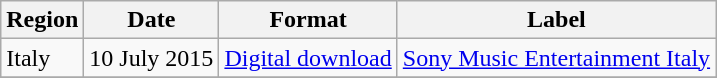<table class=wikitable>
<tr>
<th>Region</th>
<th>Date</th>
<th>Format</th>
<th>Label</th>
</tr>
<tr>
<td>Italy</td>
<td>10 July 2015</td>
<td><a href='#'>Digital download</a></td>
<td><a href='#'>Sony Music Entertainment Italy</a></td>
</tr>
<tr>
</tr>
</table>
